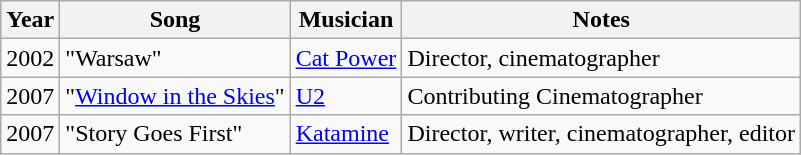<table class="wikitable sortable">
<tr>
<th>Year</th>
<th>Song</th>
<th>Musician</th>
<th>Notes</th>
</tr>
<tr>
<td>2002</td>
<td>"Warsaw"</td>
<td><a href='#'>Cat Power</a></td>
<td>Director, cinematographer</td>
</tr>
<tr>
<td>2007</td>
<td>"<a href='#'>Window in the Skies</a>"</td>
<td><a href='#'>U2</a></td>
<td>Contributing Cinematographer</td>
</tr>
<tr>
<td>2007</td>
<td>"Story Goes First"</td>
<td><a href='#'>Katamine</a></td>
<td>Director, writer, cinematographer, editor</td>
</tr>
</table>
